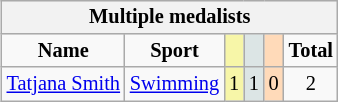<table class="wikitable" style="font-size:85%; float:right;">
<tr style="background:#efefef;">
<th colspan=7>Multiple medalists</th>
</tr>
<tr align=center>
<td><strong>Name</strong></td>
<td><strong>Sport</strong></td>
<td style="background:#f7f6a8;"></td>
<td style="background:#dce5e5;"></td>
<td style="background:#ffdab9;"></td>
<td><strong>Total</strong></td>
</tr>
<tr align=center>
<td><a href='#'>Tatjana Smith</a></td>
<td><a href='#'>Swimming</a></td>
<td style="background:#f7f6a8;">1</td>
<td style="background:#dce5e5;">1</td>
<td style="background:#ffdab9;">0</td>
<td>2</td>
</tr>
</table>
